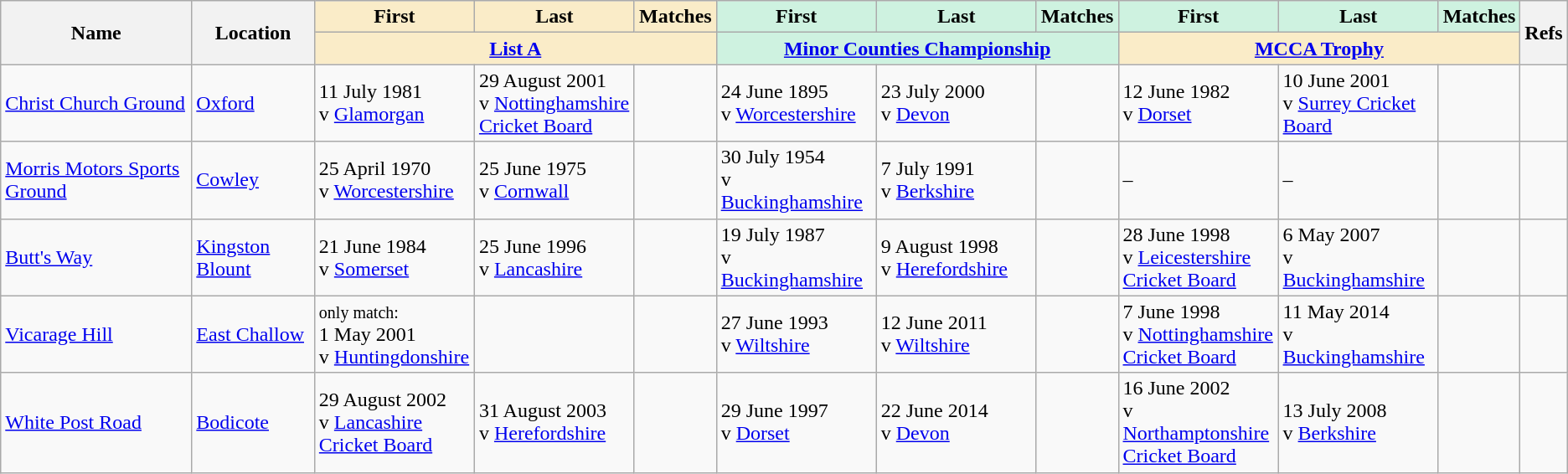<table class="wikitable sortable">
<tr>
<th rowspan="2">Name</th>
<th rowspan="2">Location</th>
<th width="120" class="unsortable" style="background:#faecc8">First</th>
<th width="120" class="unsortable" style="background:#faecc8">Last</th>
<th style="background:#faecc8">Matches</th>
<th width="120" class="unsortable" style="background:#cef2e0">First</th>
<th width="120" class="unsortable" style="background:#cef2e0">Last</th>
<th style="background:#cef2e0">Matches</th>
<th width="120" class="unsortable" style="background:#cef2e0">First</th>
<th width="120" class="unsortable" style="background:#cef2e0">Last</th>
<th style="background:#cef2e0">Matches</th>
<th rowspan="2" class="unsortable">Refs</th>
</tr>
<tr class="unsortable">
<th colspan="3" style="background:#faecc8"><a href='#'>List A</a></th>
<th colspan="3" style="background:#cef2e0"><a href='#'>Minor Counties Championship</a></th>
<th colspan="3" style="background:#faecc8"><a href='#'>MCCA Trophy</a></th>
</tr>
<tr>
<td><a href='#'>Christ Church Ground</a><br></td>
<td><a href='#'>Oxford</a></td>
<td>11 July 1981<br>v <a href='#'>Glamorgan</a></td>
<td>29 August 2001<br>v <a href='#'>Nottinghamshire Cricket Board</a></td>
<td></td>
<td>24 June 1895<br>v <a href='#'>Worcestershire</a></td>
<td>23 July 2000<br>v <a href='#'>Devon</a></td>
<td></td>
<td>12 June 1982<br>v <a href='#'>Dorset</a></td>
<td>10 June 2001<br>v <a href='#'>Surrey Cricket Board</a></td>
<td></td>
<td></td>
</tr>
<tr>
<td><a href='#'>Morris Motors Sports Ground</a></td>
<td><a href='#'>Cowley</a></td>
<td>25 April 1970<br>v <a href='#'>Worcestershire</a></td>
<td>25 June 1975<br>v <a href='#'>Cornwall</a></td>
<td></td>
<td>30 July 1954<br>v <a href='#'>Buckinghamshire</a></td>
<td>7 July 1991<br>v <a href='#'>Berkshire</a></td>
<td></td>
<td>–</td>
<td>–</td>
<td></td>
<td></td>
</tr>
<tr>
<td><a href='#'>Butt's Way</a><br></td>
<td><a href='#'>Kingston Blount</a></td>
<td>21 June 1984<br>v <a href='#'>Somerset</a></td>
<td>25 June 1996<br>v <a href='#'>Lancashire</a></td>
<td></td>
<td>19 July 1987<br>v <a href='#'>Buckinghamshire</a></td>
<td>9 August 1998<br>v <a href='#'>Herefordshire</a></td>
<td></td>
<td>28 June 1998<br>v <a href='#'>Leicestershire Cricket Board</a></td>
<td>6 May 2007<br>v <a href='#'>Buckinghamshire</a></td>
<td></td>
<td></td>
</tr>
<tr>
<td><a href='#'>Vicarage Hill</a><br></td>
<td><a href='#'>East Challow</a></td>
<td><small>only match:</small><br>1 May 2001<br>v <a href='#'>Huntingdonshire</a></td>
<td> </td>
<td></td>
<td>27 June 1993<br>v <a href='#'>Wiltshire</a></td>
<td>12 June 2011<br>v <a href='#'>Wiltshire</a></td>
<td></td>
<td>7 June 1998<br>v <a href='#'>Nottinghamshire Cricket Board</a></td>
<td>11 May 2014<br>v <a href='#'>Buckinghamshire</a></td>
<td></td>
<td></td>
</tr>
<tr>
<td><a href='#'>White Post Road</a></td>
<td><a href='#'>Bodicote</a></td>
<td>29 August 2002<br>v <a href='#'>Lancashire Cricket Board</a></td>
<td>31 August 2003<br>v <a href='#'>Herefordshire</a></td>
<td></td>
<td>29 June 1997<br>v <a href='#'>Dorset</a></td>
<td>22 June 2014<br>v <a href='#'>Devon</a></td>
<td></td>
<td>16 June 2002<br>v <a href='#'>Northamptonshire Cricket Board</a></td>
<td>13 July 2008<br>v <a href='#'>Berkshire</a></td>
<td></td>
<td></td>
</tr>
</table>
